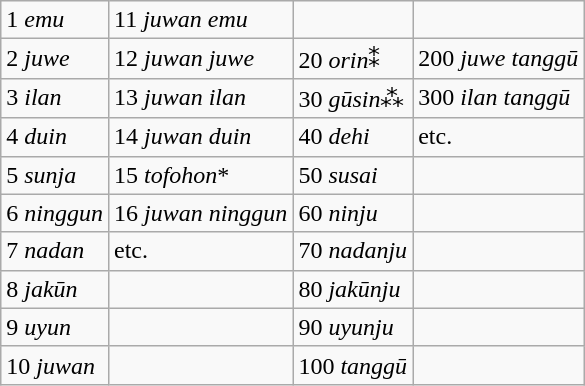<table class="wikitable">
<tr>
<td>1 <em>emu</em></td>
<td>11 <em>juwan emu</em></td>
<td></td>
<td></td>
</tr>
<tr>
<td>2 <em>juwe</em></td>
<td>12 <em>juwan juwe</em></td>
<td>20 <em>orin</em>⁑</td>
<td>200 <em>juwe tanggū</em></td>
</tr>
<tr>
<td>3 <em>ilan</em></td>
<td>13 <em>juwan ilan</em></td>
<td>30 <em>gūsin</em>⁂</td>
<td>300 <em>ilan tanggū</em></td>
</tr>
<tr>
<td>4 <em>duin</em></td>
<td>14 <em>juwan duin</em></td>
<td>40 <em>dehi</em></td>
<td>etc.</td>
</tr>
<tr>
<td>5 <em>sunja</em></td>
<td>15 <em>tofohon</em>*</td>
<td>50 <em>susai</em></td>
<td></td>
</tr>
<tr>
<td>6 <em>ninggun</em></td>
<td>16 <em>juwan ninggun</em></td>
<td>60 <em>ninju</em></td>
<td></td>
</tr>
<tr>
<td>7 <em>nadan</em></td>
<td>etc.</td>
<td>70 <em>nadanju</em></td>
<td></td>
</tr>
<tr>
<td>8 <em>jakūn</em></td>
<td></td>
<td>80 <em>jakūnju</em></td>
<td></td>
</tr>
<tr>
<td>9 <em>uyun</em></td>
<td></td>
<td>90 <em>uyunju</em></td>
<td></td>
</tr>
<tr>
<td>10 <em>juwan</em></td>
<td></td>
<td>100 <em>tanggū</em></td>
<td></td>
</tr>
</table>
